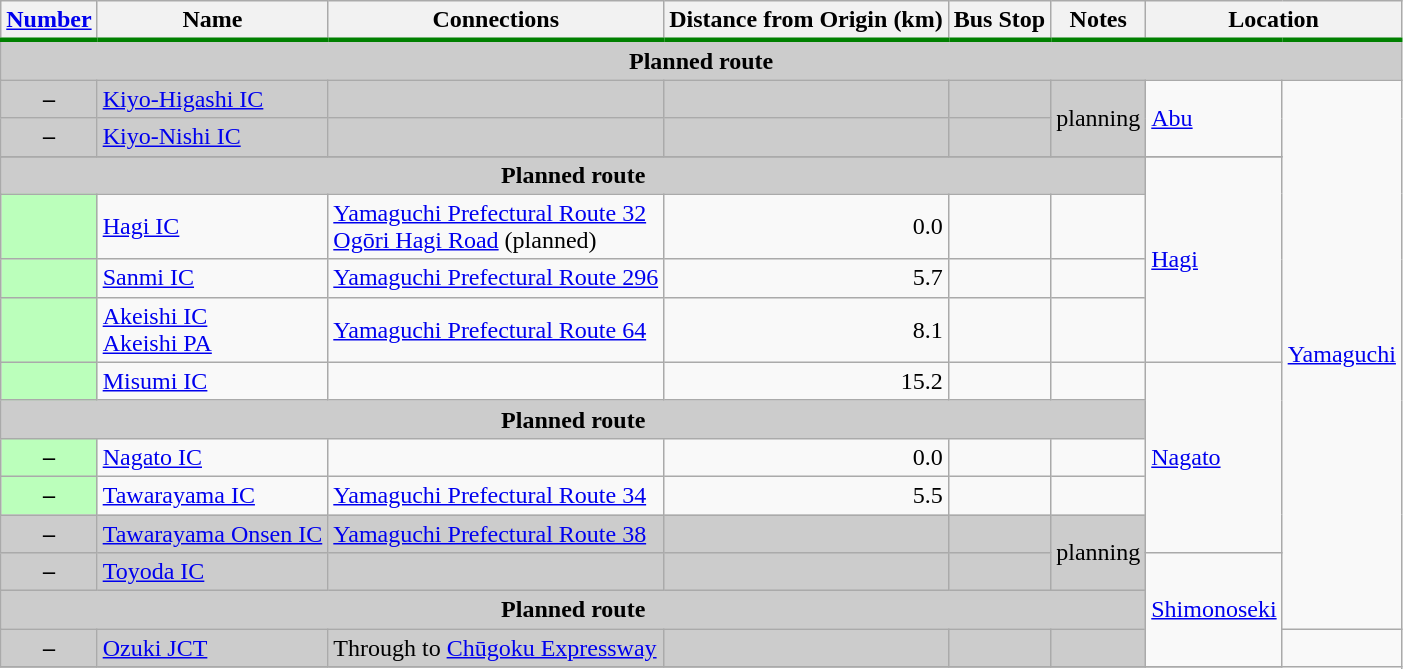<table class="wikitable">
<tr>
<th style="border-bottom:3px solid green;"><a href='#'>Number</a></th>
<th style="border-bottom:3px solid green;">Name</th>
<th style="border-bottom:3px solid green;">Connections</th>
<th style="border-bottom:3px solid green;">Distance from Origin (km)</th>
<th style="border-bottom:3px solid green;">Bus Stop</th>
<th style="border-bottom:3px solid green;">Notes</th>
<th colspan="2" style="border-bottom:3px solid green;">Location</th>
</tr>
<tr>
<td colspan="8" style="text-align:center; background-color:#CCC;"><strong>Planned route</strong></td>
</tr>
<tr>
<th style="background-color:#CCC;">–</th>
<td style="background-color:#CCC;"><a href='#'>Kiyo-Higashi IC</a></td>
<td style="background-color:#CCC;"></td>
<td style="background-color:#CCC;text-align:right"></td>
<td style="background-color:#CCC;text-align:center"></td>
<td style="background-color:#CCC;" rowspan="2">planning</td>
<td rowspan="2"><a href='#'>Abu</a></td>
<td rowspan="14" style="width:1em;"><a href='#'>Yamaguchi</a></td>
</tr>
<tr>
<th style="background-color:#CCC;">–</th>
<td style="background-color:#CCC;"><a href='#'>Kiyo-Nishi IC</a></td>
<td style="background-color:#CCC;"></td>
<td style="background-color:#CCC;text-align:right"></td>
<td style="background-color:#CCC;text-align:center"></td>
</tr>
<tr>
</tr>
<tr>
<td colspan="6" style="text-align:center; background-color:#CCC;"><strong>Planned route</strong></td>
<td rowspan="4"><a href='#'>Hagi</a></td>
</tr>
<tr>
<th style="background-color:#BFB;"></th>
<td><a href='#'>Hagi IC</a></td>
<td><a href='#'>Yamaguchi Prefectural Route 32</a><br><a href='#'>Ogōri Hagi Road</a> (planned)</td>
<td style="text-align:right;">0.0</td>
<td></td>
<td></td>
</tr>
<tr>
<th style="background-color:#BFB;"></th>
<td><a href='#'>Sanmi IC</a></td>
<td><a href='#'>Yamaguchi Prefectural Route 296</a></td>
<td style="text-align:right;">5.7</td>
<td></td>
<td></td>
</tr>
<tr>
<th style="background-color:#BFB;"></th>
<td><a href='#'>Akeishi IC</a><br><a href='#'>Akeishi PA</a></td>
<td><a href='#'>Yamaguchi Prefectural Route 64</a></td>
<td style="text-align:right;">8.1</td>
<td></td>
<td></td>
</tr>
<tr>
<th style="background-color:#BFB;"></th>
<td><a href='#'>Misumi IC</a></td>
<td></td>
<td style="text-align:right;">15.2</td>
<td></td>
<td></td>
<td rowspan="5"><a href='#'>Nagato</a></td>
</tr>
<tr>
<td colspan="6" style="text-align:center; background-color:#CCC;"><strong>Planned route</strong></td>
</tr>
<tr>
<th style="background-color:#BFB;">–</th>
<td><a href='#'>Nagato IC</a></td>
<td></td>
<td style="text-align:right">0.0</td>
<td style="text-align:center"></td>
<td style=" rowspan="2"></td>
</tr>
<tr>
<th style="background-color:#BFB;">–</th>
<td><a href='#'>Tawarayama IC</a></td>
<td><a href='#'>Yamaguchi Prefectural Route 34</a></td>
<td style="text-align:right">5.5</td>
<td style="text-align:center"></td>
</tr>
<tr>
<th style="background-color:#CCC;">–</th>
<td style="background-color:#CCC;"><a href='#'>Tawarayama Onsen IC</a></td>
<td style="background-color:#CCC;"><a href='#'>Yamaguchi Prefectural Route 38</a></td>
<td style="background-color:#CCC;text-align:right"></td>
<td style="background-color:#CCC;text-align:center"></td>
<td style="background-color:#CCC;" rowspan="2">planning</td>
</tr>
<tr>
<th style="background-color:#CCC;">–</th>
<td style="background-color:#CCC;"><a href='#'>Toyoda IC</a></td>
<td style="background-color:#CCC;"></td>
<td style="background-color:#CCC;text-align:right"></td>
<td style="background-color:#CCC;text-align:center"></td>
<td rowspan="3"><a href='#'>Shimonoseki</a></td>
</tr>
<tr>
<td colspan="6" style="text-align:center; background-color:#CCC;"><strong>Planned route</strong></td>
</tr>
<tr>
<th style="background-color:#CCC;">–</th>
<td style="background-color:#CCC;"><a href='#'>Ozuki JCT</a></td>
<td style="background-color:#CCC;">Through to  <a href='#'>Chūgoku Expressway</a></td>
<td style="background-color:#CCC;text-align:right"></td>
<td style="background-color:#CCC;text-align:center"></td>
<td style="background-color:#CCC;"></td>
</tr>
<tr>
</tr>
</table>
